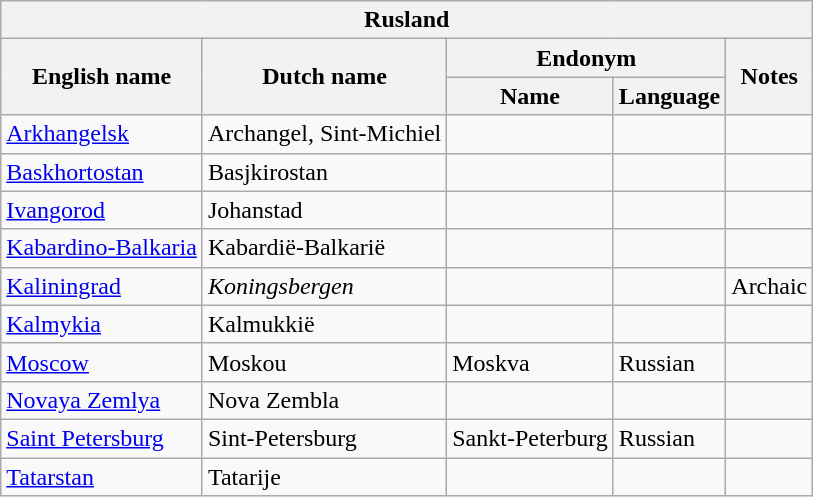<table class="wikitable sortable">
<tr>
<th colspan="5"> Rusland</th>
</tr>
<tr>
<th rowspan="2">English name</th>
<th rowspan="2">Dutch name</th>
<th colspan="2">Endonym</th>
<th rowspan="2">Notes</th>
</tr>
<tr>
<th>Name</th>
<th>Language</th>
</tr>
<tr>
<td><a href='#'>Arkhangelsk</a></td>
<td>Archangel, Sint-Michiel</td>
<td></td>
<td></td>
<td></td>
</tr>
<tr>
<td><a href='#'>Baskhortostan</a></td>
<td>Basjkirostan</td>
<td></td>
<td></td>
<td></td>
</tr>
<tr>
<td><a href='#'>Ivangorod</a></td>
<td>Johanstad</td>
<td></td>
<td></td>
<td></td>
</tr>
<tr>
<td><a href='#'>Kabardino-Balkaria</a></td>
<td>Kabardië-Balkarië</td>
<td></td>
<td></td>
<td></td>
</tr>
<tr>
<td><a href='#'>Kaliningrad</a></td>
<td><em>Koningsbergen</em></td>
<td></td>
<td></td>
<td>Archaic</td>
</tr>
<tr>
<td><a href='#'>Kalmykia</a></td>
<td>Kalmukkië</td>
<td></td>
<td></td>
<td></td>
</tr>
<tr>
<td><a href='#'>Moscow</a></td>
<td>Moskou</td>
<td>Moskva</td>
<td>Russian</td>
<td></td>
</tr>
<tr>
<td><a href='#'>Novaya Zemlya</a></td>
<td>Nova Zembla</td>
<td></td>
<td></td>
<td></td>
</tr>
<tr>
<td><a href='#'>Saint Petersburg</a></td>
<td>Sint-Petersburg</td>
<td>Sankt-Peterburg</td>
<td>Russian</td>
<td></td>
</tr>
<tr>
<td><a href='#'>Tatarstan</a></td>
<td>Tatarije</td>
<td></td>
<td></td>
<td></td>
</tr>
</table>
